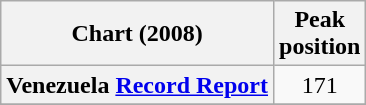<table class="wikitable">
<tr>
<th align="center">Chart (2008)</th>
<th align="center">Peak<br>position</th>
</tr>
<tr>
<th scope="row">Venezuela <a href='#'>Record Report</a></th>
<td align="center">171</td>
</tr>
<tr>
</tr>
</table>
